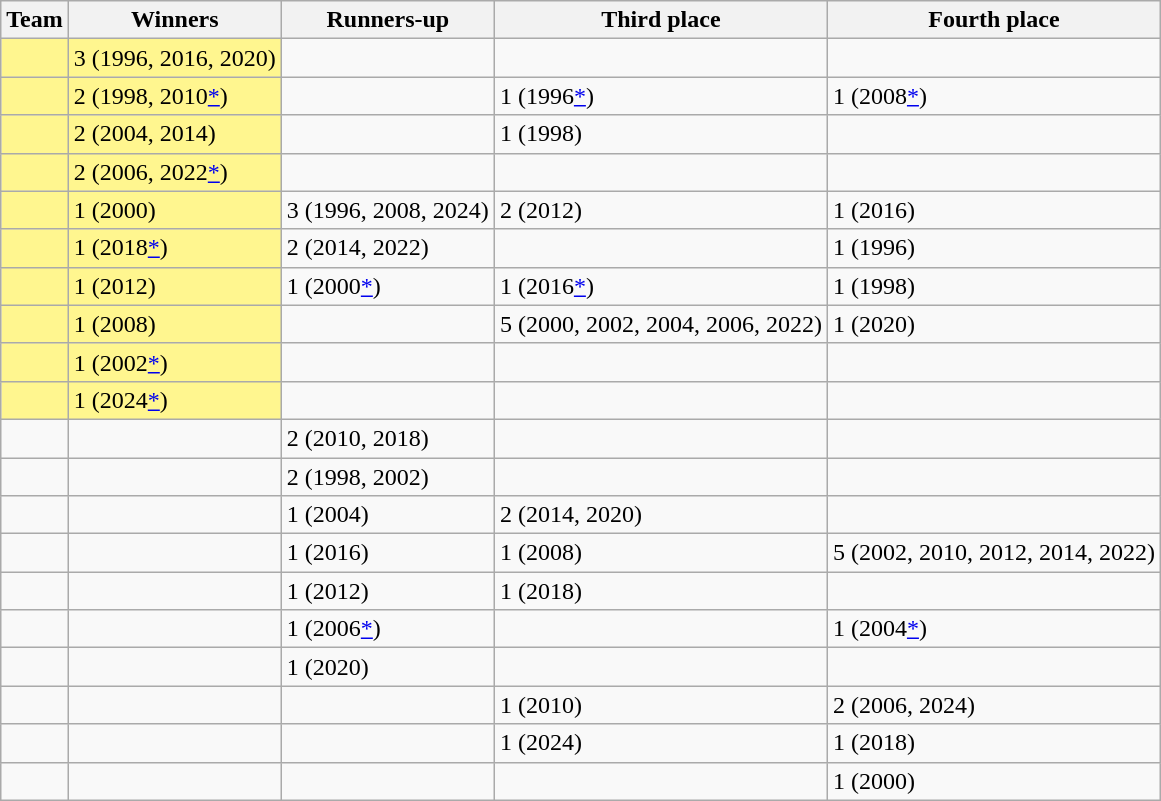<table class="wikitable sortable">
<tr>
<th>Team</th>
<th>Winners</th>
<th>Runners-up</th>
<th>Third place</th>
<th>Fourth place</th>
</tr>
<tr>
<td style=background:#FFF68F></td>
<td style=background:#FFF68F>3 (1996, 2016, 2020)</td>
<td></td>
<td></td>
<td></td>
</tr>
<tr>
<td style=background:#FFF68F></td>
<td style=background:#FFF68F>2 (1998, 2010<a href='#'>*</a>)</td>
<td></td>
<td>1 (1996<a href='#'>*</a>)</td>
<td>1 (2008<a href='#'>*</a>)</td>
</tr>
<tr>
<td style=background:#FFF68F></td>
<td style=background:#FFF68F>2 (2004, 2014)</td>
<td></td>
<td>1 (1998)</td>
<td></td>
</tr>
<tr>
<td style=background:#FFF68F></td>
<td style=background:#FFF68F>2 (2006, 2022<a href='#'>*</a>)</td>
<td></td>
<td></td>
<td></td>
</tr>
<tr>
<td style=background:#FFF68F></td>
<td style=background:#FFF68F>1 (2000)</td>
<td>3 (1996, 2008, 2024)</td>
<td>2 (2012)</td>
<td>1 (2016)</td>
</tr>
<tr>
<td style=background:#FFF68F></td>
<td style=background:#FFF68F>1 (2018<a href='#'>*</a>)</td>
<td>2 (2014, 2022)</td>
<td></td>
<td>1 (1996)</td>
</tr>
<tr>
<td style=background:#FFF68F></td>
<td style=background:#FFF68F>1 (2012)</td>
<td>1 (2000<a href='#'>*</a>)</td>
<td>1 (2016<a href='#'>*</a>)</td>
<td>1 (1998)</td>
</tr>
<tr>
<td style=background:#FFF68F></td>
<td style=background:#FFF68F>1 (2008)</td>
<td></td>
<td>5 (2000, 2002, 2004, 2006, 2022)</td>
<td>1 (2020)</td>
</tr>
<tr>
<td style=background:#FFF68F></td>
<td style=background:#FFF68F>1 (2002<a href='#'>*</a>)</td>
<td></td>
<td></td>
<td></td>
</tr>
<tr>
<td style=background:#FFF68F></td>
<td style=background:#FFF68F>1 (2024<a href='#'>*</a>)</td>
<td></td>
<td></td>
</tr>
<tr>
<td></td>
<td></td>
<td>2 (2010, 2018)</td>
<td></td>
<td></td>
</tr>
<tr>
<td></td>
<td></td>
<td>2 (1998, 2002)</td>
<td></td>
<td></td>
</tr>
<tr>
<td></td>
<td></td>
<td>1 (2004)</td>
<td>2 (2014, 2020)</td>
<td></td>
</tr>
<tr>
<td></td>
<td></td>
<td>1 (2016)</td>
<td>1 (2008)</td>
<td>5 (2002, 2010, 2012, 2014, 2022)</td>
</tr>
<tr>
<td></td>
<td></td>
<td>1 (2012)</td>
<td>1 (2018)</td>
<td></td>
</tr>
<tr>
<td></td>
<td></td>
<td>1 (2006<a href='#'>*</a>)</td>
<td></td>
<td>1 (2004<a href='#'>*</a>)</td>
</tr>
<tr>
<td></td>
<td></td>
<td>1 (2020)</td>
<td></td>
<td></td>
</tr>
<tr>
<td></td>
<td></td>
<td></td>
<td>1 (2010)</td>
<td>2 (2006, 2024)</td>
</tr>
<tr>
<td></td>
<td></td>
<td></td>
<td>1 (2024)</td>
<td>1 (2018)</td>
</tr>
<tr>
<td></td>
<td></td>
<td></td>
<td></td>
<td>1 (2000)</td>
</tr>
</table>
